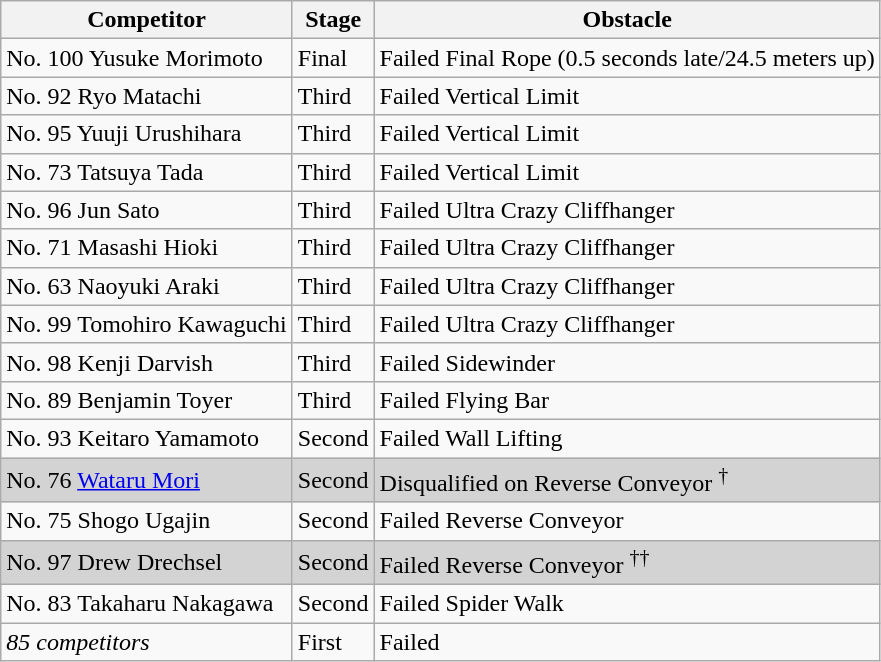<table class="wikitable">
<tr>
<th>Competitor</th>
<th>Stage</th>
<th>Obstacle</th>
</tr>
<tr>
<td>No. 100 Yusuke Morimoto</td>
<td>Final</td>
<td>Failed Final Rope (0.5 seconds late/24.5 meters up)</td>
</tr>
<tr>
<td>No. 92 Ryo Matachi</td>
<td>Third</td>
<td>Failed Vertical Limit</td>
</tr>
<tr>
<td>No. 95 Yuuji Urushihara</td>
<td>Third</td>
<td>Failed Vertical Limit</td>
</tr>
<tr>
<td>No. 73 Tatsuya Tada</td>
<td>Third</td>
<td>Failed Vertical Limit</td>
</tr>
<tr>
<td>No. 96 Jun Sato</td>
<td>Third</td>
<td>Failed Ultra Crazy Cliffhanger</td>
</tr>
<tr>
<td>No. 71 Masashi Hioki</td>
<td>Third</td>
<td>Failed Ultra Crazy Cliffhanger</td>
</tr>
<tr>
<td>No. 63 Naoyuki Araki</td>
<td>Third</td>
<td>Failed Ultra Crazy Cliffhanger</td>
</tr>
<tr>
<td>No. 99 Tomohiro Kawaguchi</td>
<td>Third</td>
<td>Failed Ultra Crazy Cliffhanger</td>
</tr>
<tr>
<td>No. 98 Kenji Darvish</td>
<td>Third</td>
<td>Failed Sidewinder</td>
</tr>
<tr>
<td>No. 89 Benjamin Toyer</td>
<td>Third</td>
<td>Failed Flying Bar</td>
</tr>
<tr>
<td>No. 93 Keitaro Yamamoto</td>
<td>Second</td>
<td>Failed Wall Lifting</td>
</tr>
<tr bgcolor="lightgray">
<td>No. 76 <a href='#'>Wataru Mori</a></td>
<td>Second</td>
<td>Disqualified on Reverse Conveyor <sup>†</sup></td>
</tr>
<tr>
<td>No. 75 Shogo Ugajin</td>
<td>Second</td>
<td>Failed Reverse Conveyor</td>
</tr>
<tr bgcolor="lightgray">
<td>No. 97 Drew Drechsel</td>
<td>Second</td>
<td>Failed Reverse Conveyor <sup>††</sup></td>
</tr>
<tr>
<td>No. 83 Takaharu Nakagawa</td>
<td>Second</td>
<td>Failed Spider Walk</td>
</tr>
<tr>
<td><em>85 competitors</em></td>
<td>First</td>
<td>Failed</td>
</tr>
</table>
